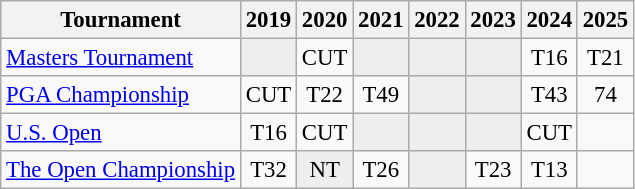<table class="wikitable" style="font-size:95%;text-align:center;">
<tr>
<th>Tournament</th>
<th>2019</th>
<th>2020</th>
<th>2021</th>
<th>2022</th>
<th>2023</th>
<th>2024</th>
<th>2025</th>
</tr>
<tr>
<td align=left><a href='#'>Masters Tournament</a></td>
<td style="background:#eeeeee;"></td>
<td>CUT</td>
<td style="background:#eeeeee;"></td>
<td style="background:#eeeeee;"></td>
<td style="background:#eeeeee;"></td>
<td>T16</td>
<td>T21</td>
</tr>
<tr>
<td align=left><a href='#'>PGA Championship</a></td>
<td>CUT</td>
<td>T22</td>
<td>T49</td>
<td style="background:#eeeeee;"></td>
<td style="background:#eeeeee;"></td>
<td>T43</td>
<td>74</td>
</tr>
<tr>
<td align=left><a href='#'>U.S. Open</a></td>
<td>T16</td>
<td>CUT</td>
<td style="background:#eeeeee;"></td>
<td style="background:#eeeeee;"></td>
<td style="background:#eeeeee;"></td>
<td>CUT</td>
<td></td>
</tr>
<tr>
<td align=left><a href='#'>The Open Championship</a></td>
<td>T32</td>
<td style="background:#eeeeee;">NT</td>
<td>T26</td>
<td style="background:#eeeeee;"></td>
<td>T23</td>
<td>T13</td>
<td></td>
</tr>
</table>
